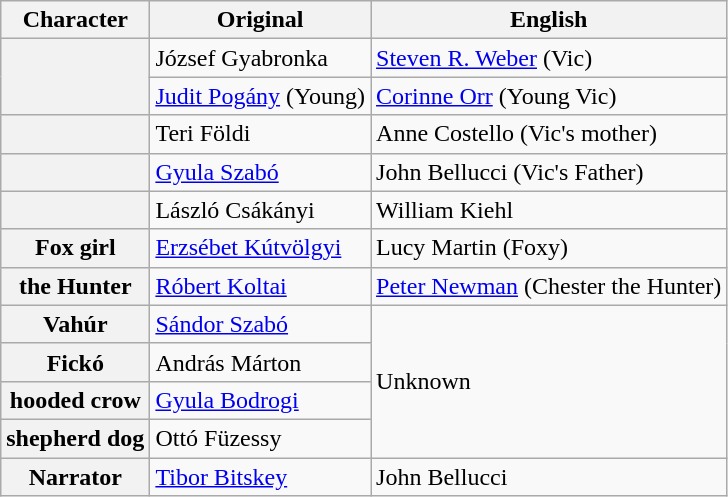<table class="wikitable">
<tr>
<th>Character</th>
<th>Original</th>
<th>English</th>
</tr>
<tr>
<th rowspan="2"></th>
<td>József Gyabronka</td>
<td><a href='#'>Steven R. Weber</a> (Vic)</td>
</tr>
<tr>
<td><a href='#'>Judit Pogány</a> (Young)</td>
<td><a href='#'>Corinne Orr</a> (Young Vic)</td>
</tr>
<tr>
<th></th>
<td>Teri Földi</td>
<td>Anne Costello (Vic's mother)</td>
</tr>
<tr>
<th></th>
<td><a href='#'>Gyula Szabó</a></td>
<td>John Bellucci (Vic's Father)</td>
</tr>
<tr>
<th></th>
<td>László Csákányi</td>
<td>William Kiehl</td>
</tr>
<tr>
<th>Fox girl</th>
<td><a href='#'>Erzsébet Kútvölgyi</a></td>
<td>Lucy Martin (Foxy)</td>
</tr>
<tr>
<th> the Hunter</th>
<td><a href='#'>Róbert Koltai</a></td>
<td><a href='#'>Peter Newman</a> (Chester the Hunter)</td>
</tr>
<tr>
<th>Vahúr</th>
<td><a href='#'>Sándor Szabó</a></td>
<td rowspan="4">Unknown</td>
</tr>
<tr>
<th>Fickó</th>
<td>András Márton</td>
</tr>
<tr>
<th>hooded crow</th>
<td><a href='#'>Gyula Bodrogi</a></td>
</tr>
<tr>
<th>shepherd dog</th>
<td>Ottó Füzessy</td>
</tr>
<tr>
<th>Narrator</th>
<td><a href='#'>Tibor Bitskey</a></td>
<td>John Bellucci</td>
</tr>
</table>
